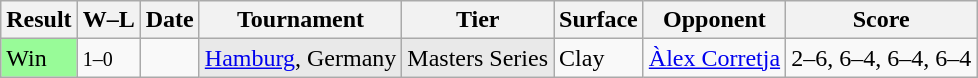<table class="sortable wikitable">
<tr>
<th>Result</th>
<th class="unsortable">W–L</th>
<th>Date</th>
<th>Tournament</th>
<th>Tier</th>
<th>Surface</th>
<th>Opponent</th>
<th class="unsortable">Score</th>
</tr>
<tr>
<td style="background:#98fb98;">Win</td>
<td><small>1–0</small></td>
<td><a href='#'></a></td>
<td style="background:#e9e9e9;"><a href='#'>Hamburg</a>, Germany</td>
<td style="background:#e9e9e9;">Masters Series</td>
<td>Clay</td>
<td> <a href='#'>Àlex Corretja</a></td>
<td>2–6, 6–4, 6–4, 6–4</td>
</tr>
</table>
